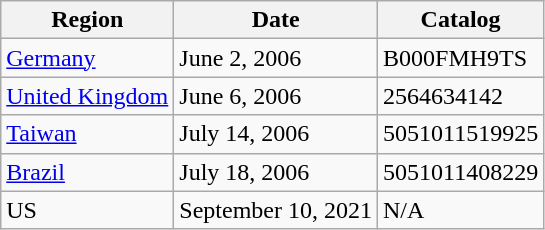<table class="wikitable">
<tr>
<th>Region</th>
<th>Date</th>
<th>Catalog</th>
</tr>
<tr>
<td><a href='#'>Germany</a></td>
<td>June 2, 2006</td>
<td>B000FMH9TS</td>
</tr>
<tr>
<td><a href='#'>United Kingdom</a></td>
<td>June 6, 2006</td>
<td>2564634142</td>
</tr>
<tr>
<td><a href='#'>Taiwan</a></td>
<td>July 14, 2006 </td>
<td>5051011519925</td>
</tr>
<tr>
<td><a href='#'>Brazil</a></td>
<td>July 18, 2006</td>
<td>5051011408229</td>
</tr>
<tr>
<td>US</td>
<td>September 10, 2021</td>
<td>N/A</td>
</tr>
</table>
